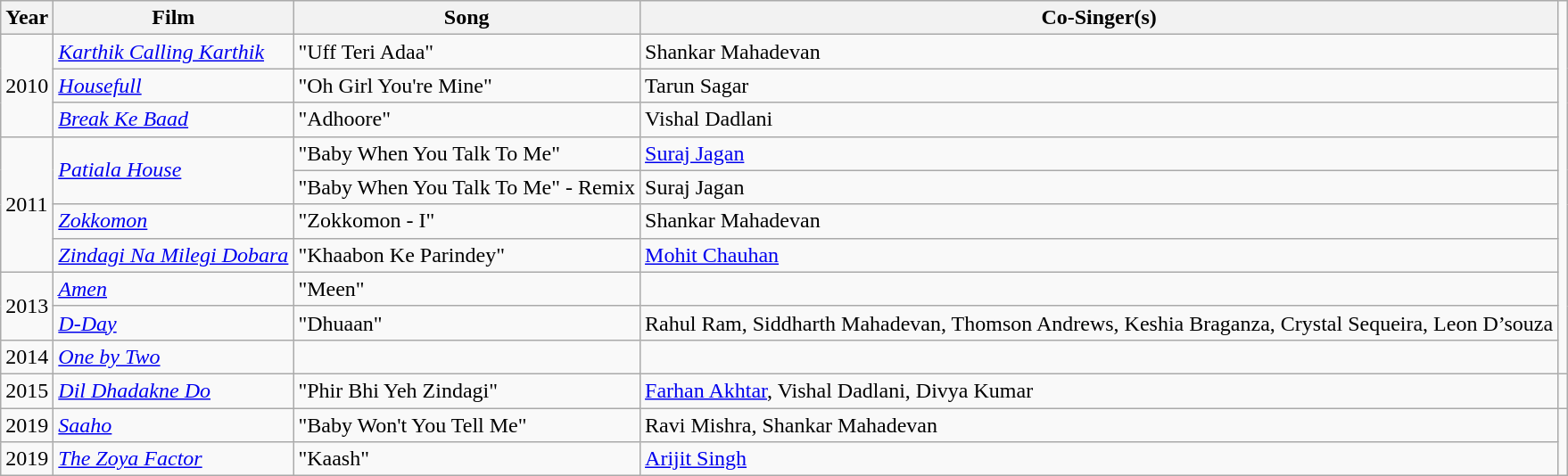<table class="wikitable" style="text-align:left">
<tr>
<th>Year</th>
<th>Film</th>
<th>Song</th>
<th>Co-Singer(s)</th>
</tr>
<tr>
<td rowspan=3>2010</td>
<td><em><a href='#'>Karthik Calling Karthik</a></em></td>
<td>"Uff Teri Adaa"</td>
<td>Shankar Mahadevan</td>
</tr>
<tr>
<td><em><a href='#'>Housefull</a></em></td>
<td>"Oh Girl You're Mine"</td>
<td>Tarun Sagar</td>
</tr>
<tr>
<td><em><a href='#'>Break Ke Baad</a></em></td>
<td>"Adhoore"</td>
<td>Vishal Dadlani</td>
</tr>
<tr>
<td rowspan="4">2011</td>
<td rowspan="2"><em><a href='#'>Patiala House</a></em></td>
<td>"Baby When You Talk To Me"</td>
<td><a href='#'>Suraj Jagan</a></td>
</tr>
<tr>
<td>"Baby When You Talk To Me" - Remix</td>
<td>Suraj Jagan</td>
</tr>
<tr>
<td><em><a href='#'>Zokkomon</a></em></td>
<td>"Zokkomon - I"</td>
<td>Shankar Mahadevan</td>
</tr>
<tr>
<td><em><a href='#'>Zindagi Na Milegi Dobara</a></em></td>
<td>"Khaabon Ke Parindey"</td>
<td><a href='#'>Mohit Chauhan</a></td>
</tr>
<tr>
<td rowspan=2>2013</td>
<td><em><a href='#'>Amen</a></em></td>
<td>"Meen"</td>
<td></td>
</tr>
<tr>
<td><em><a href='#'>D-Day</a></em></td>
<td>"Dhuaan"</td>
<td>Rahul Ram, Siddharth Mahadevan, Thomson Andrews, Keshia Braganza, Crystal Sequeira, Leon D’souza</td>
</tr>
<tr>
<td>2014</td>
<td><em><a href='#'>One by Two</a></em></td>
<td></td>
<td></td>
</tr>
<tr>
<td>2015</td>
<td><em><a href='#'>Dil Dhadakne Do</a></em></td>
<td>"Phir Bhi Yeh Zindagi"</td>
<td><a href='#'>Farhan Akhtar</a>, Vishal Dadlani, Divya Kumar</td>
<td></td>
</tr>
<tr>
<td>2019</td>
<td><em><a href='#'>Saaho</a></em></td>
<td>"Baby Won't You Tell Me"</td>
<td>Ravi Mishra, Shankar Mahadevan</td>
</tr>
<tr>
<td>2019</td>
<td><em><a href='#'>The Zoya Factor</a></em></td>
<td>"Kaash"</td>
<td><a href='#'>Arijit Singh</a></td>
</tr>
</table>
